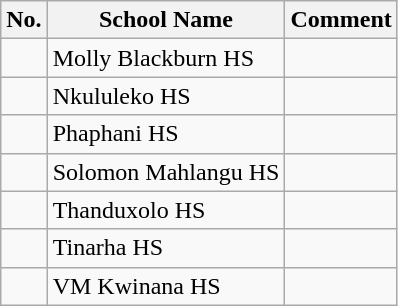<table class="wikitable">
<tr>
<th>No.</th>
<th>School Name</th>
<th>Comment</th>
</tr>
<tr>
<td></td>
<td>Molly Blackburn HS</td>
<td></td>
</tr>
<tr>
<td></td>
<td>Nkululeko HS</td>
<td></td>
</tr>
<tr>
<td></td>
<td>Phaphani HS</td>
<td></td>
</tr>
<tr>
<td></td>
<td>Solomon Mahlangu HS</td>
<td></td>
</tr>
<tr>
<td></td>
<td>Thanduxolo HS</td>
<td></td>
</tr>
<tr>
<td></td>
<td>Tinarha HS</td>
<td></td>
</tr>
<tr>
<td></td>
<td>VM Kwinana HS</td>
<td></td>
</tr>
</table>
